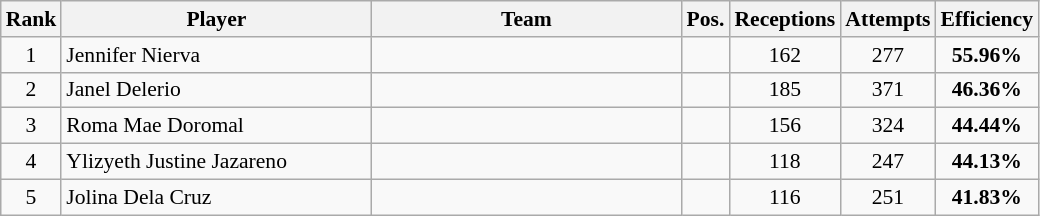<table class="wikitable sortable" style=font-size:90%>
<tr>
<th>Rank</th>
<th width="200">Player</th>
<th width="200">Team</th>
<th width="20">Pos.</th>
<th width="20">Receptions</th>
<th width="40">Attempts</th>
<th width="20">Efficiency</th>
</tr>
<tr>
<td align=center>1</td>
<td>Jennifer Nierva</td>
<td></td>
<td align=center></td>
<td align=center>162</td>
<td align=center>277</td>
<td align=center><strong>55.96%</strong></td>
</tr>
<tr>
<td align=center>2</td>
<td>Janel Delerio</td>
<td></td>
<td align=center></td>
<td align=center>185</td>
<td align=center>371</td>
<td align=center><strong>46.36%</strong></td>
</tr>
<tr>
<td align=center>3</td>
<td>Roma Mae Doromal</td>
<td></td>
<td align=center></td>
<td align=center>156</td>
<td align=center>324</td>
<td align=center><strong>44.44%</strong></td>
</tr>
<tr>
<td align=center>4</td>
<td>Ylizyeth Justine Jazareno</td>
<td></td>
<td align=center></td>
<td align=center>118</td>
<td align=center>247</td>
<td align=center><strong>44.13%</strong></td>
</tr>
<tr>
<td align=center>5</td>
<td>Jolina Dela Cruz</td>
<td></td>
<td align=center></td>
<td align=center>116</td>
<td align=center>251</td>
<td align=center><strong>41.83%</strong></td>
</tr>
</table>
